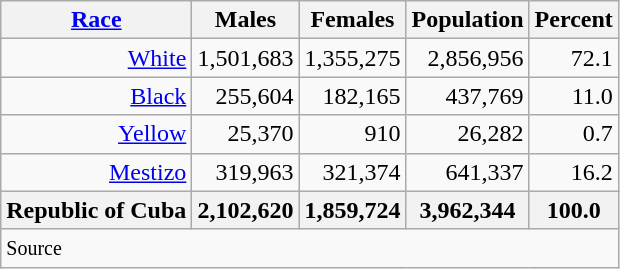<table class="wikitable" style="text-align:right">
<tr>
<th><a href='#'>Race</a></th>
<th>Males</th>
<th>Females</th>
<th>Population</th>
<th>Percent</th>
</tr>
<tr>
<td><a href='#'>White</a></td>
<td>1,501,683</td>
<td>1,355,275</td>
<td>2,856,956</td>
<td>72.1</td>
</tr>
<tr>
<td><a href='#'>Black</a></td>
<td>255,604</td>
<td>182,165</td>
<td>437,769</td>
<td>11.0</td>
</tr>
<tr>
<td><a href='#'>Yellow</a></td>
<td>25,370</td>
<td>910</td>
<td>26,282</td>
<td>0.7</td>
</tr>
<tr>
<td><a href='#'>Mestizo</a></td>
<td>319,963</td>
<td>321,374</td>
<td>641,337</td>
<td>16.2</td>
</tr>
<tr>
<th> Republic of Cuba</th>
<th>2,102,620</th>
<th>1,859,724</th>
<th>3,962,344</th>
<th>100.0</th>
</tr>
<tr>
<td colspan="6" style="text-align:left;"><small>Source</small></td>
</tr>
</table>
